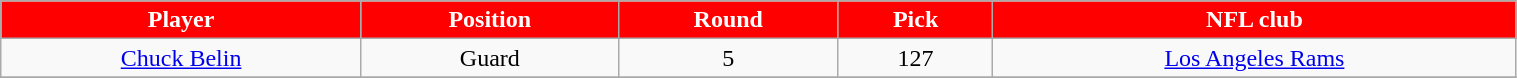<table class="wikitable" width="80%">
<tr align="center"  style="background:red;color:#FFFFFF;">
<td><strong>Player</strong></td>
<td><strong>Position</strong></td>
<td><strong>Round</strong></td>
<td><strong>Pick</strong></td>
<td><strong>NFL club</strong></td>
</tr>
<tr align="center" bgcolor="">
<td><a href='#'>Chuck Belin</a></td>
<td>Guard</td>
<td>5</td>
<td>127</td>
<td><a href='#'>Los Angeles Rams</a></td>
</tr>
<tr align="center" bgcolor="">
</tr>
</table>
